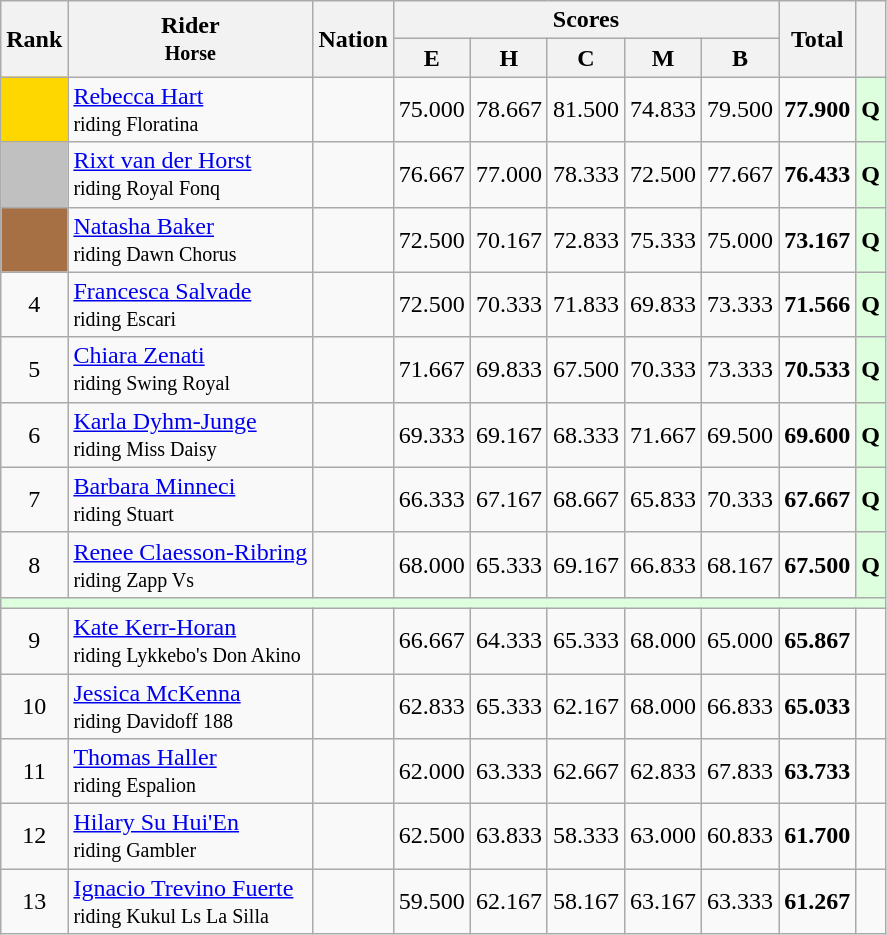<table class="wikitable sortable" style="text-align:center">
<tr>
<th rowspan="2">Rank</th>
<th rowspan="2">Rider <br><small>Horse</small></th>
<th rowspan="2">Nation</th>
<th colspan="5">Scores</th>
<th rowspan="2">Total</th>
<th rowspan="2"></th>
</tr>
<tr>
<th>E</th>
<th>H</th>
<th>C</th>
<th>M</th>
<th>B</th>
</tr>
<tr>
<td bgcolor=gold></td>
<td align=left><a href='#'>Rebecca Hart</a> <br> <small>riding Floratina</small></td>
<td align="left"></td>
<td>75.000</td>
<td>78.667</td>
<td>81.500</td>
<td>74.833</td>
<td>79.500</td>
<td><strong>77.900</strong></td>
<td bgcolor=ddffdd><strong>Q</strong></td>
</tr>
<tr>
<td bgcolor=silver></td>
<td align=left><a href='#'>Rixt van der Horst</a> <br> <small>riding Royal Fonq</small></td>
<td align="left"></td>
<td>76.667</td>
<td>77.000</td>
<td>78.333</td>
<td>72.500</td>
<td>77.667</td>
<td><strong>76.433</strong></td>
<td bgcolor=ddffdd><strong>Q</strong></td>
</tr>
<tr>
<td bgcolor=A77044></td>
<td align="left"><a href='#'>Natasha Baker</a> <br> <small>riding Dawn Chorus</small></td>
<td align="left"></td>
<td>72.500</td>
<td>70.167</td>
<td>72.833</td>
<td>75.333</td>
<td>75.000</td>
<td><strong>73.167</strong></td>
<td bgcolor=ddffdd><strong>Q</strong></td>
</tr>
<tr>
<td>4</td>
<td align=left><a href='#'>Francesca Salvade</a> <br> <small>riding Escari</small></td>
<td align="left"></td>
<td>72.500</td>
<td>70.333</td>
<td>71.833</td>
<td>69.833</td>
<td>73.333</td>
<td><strong>71.566</strong></td>
<td bgcolor=ddffdd><strong>Q</strong></td>
</tr>
<tr>
<td>5</td>
<td align=left><a href='#'>Chiara Zenati</a> <br> <small>riding Swing Royal</small></td>
<td align="left"></td>
<td>71.667</td>
<td>69.833</td>
<td>67.500</td>
<td>70.333</td>
<td>73.333</td>
<td><strong>70.533</strong></td>
<td bgcolor=ddffdd><strong>Q</strong></td>
</tr>
<tr>
<td>6</td>
<td align=left><a href='#'>Karla Dyhm-Junge</a> <br> <small>riding Miss Daisy</small></td>
<td align="left"></td>
<td>69.333</td>
<td>69.167</td>
<td>68.333</td>
<td>71.667</td>
<td>69.500</td>
<td><strong>69.600</strong></td>
<td bgcolor=ddffdd><strong>Q</strong></td>
</tr>
<tr>
<td>7</td>
<td align=left><a href='#'>Barbara Minneci</a> <br> <small>riding Stuart</small></td>
<td align="left"></td>
<td>66.333</td>
<td>67.167</td>
<td>68.667</td>
<td>65.833</td>
<td>70.333</td>
<td><strong>67.667</strong></td>
<td bgcolor=ddffdd><strong>Q</strong></td>
</tr>
<tr>
<td>8</td>
<td align=left><a href='#'>Renee Claesson-Ribring</a> <br> <small>riding Zapp Vs</small></td>
<td align="left"></td>
<td>68.000</td>
<td>65.333</td>
<td>69.167</td>
<td>66.833</td>
<td>68.167</td>
<td><strong>67.500</strong></td>
<td bgcolor=ddffdd><strong>Q</strong></td>
</tr>
<tr bgcolor=ddffdd>
<td colspan="10"></td>
</tr>
<tr>
<td>9</td>
<td align="left"><a href='#'>Kate Kerr-Horan</a> <br> <small>riding Lykkebo's Don Akino</small></td>
<td align="left"></td>
<td>66.667</td>
<td>64.333</td>
<td>65.333</td>
<td>68.000</td>
<td>65.000</td>
<td><strong>65.867</strong></td>
<td></td>
</tr>
<tr>
<td>10</td>
<td align="left"><a href='#'>Jessica McKenna</a> <br> <small>riding Davidoff 188</small></td>
<td align="left"></td>
<td>62.833</td>
<td>65.333</td>
<td>62.167</td>
<td>68.000</td>
<td>66.833</td>
<td><strong>65.033</strong></td>
<td></td>
</tr>
<tr>
<td>11</td>
<td align="left"><a href='#'>Thomas Haller</a> <br> <small>riding Espalion</small></td>
<td align="left"></td>
<td>62.000</td>
<td>63.333</td>
<td>62.667</td>
<td>62.833</td>
<td>67.833</td>
<td><strong>63.733</strong></td>
<td></td>
</tr>
<tr>
<td>12</td>
<td align="left"><a href='#'>Hilary Su Hui'En</a> <br> <small>riding Gambler</small></td>
<td align="left"></td>
<td>62.500</td>
<td>63.833</td>
<td>58.333</td>
<td>63.000</td>
<td>60.833</td>
<td><strong>61.700</strong></td>
<td></td>
</tr>
<tr>
<td>13</td>
<td align="left"><a href='#'>Ignacio Trevino Fuerte</a> <br> <small>riding Kukul Ls La Silla</small></td>
<td align="left"></td>
<td>59.500</td>
<td>62.167</td>
<td>58.167</td>
<td>63.167</td>
<td>63.333</td>
<td><strong>61.267</strong></td>
<td></td>
</tr>
</table>
